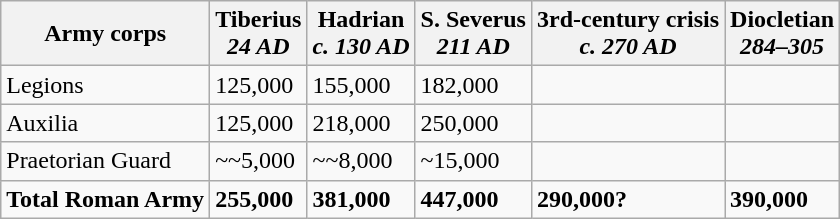<table class = wikitable>
<tr>
<th>Army corps</th>
<th>Tiberius<br><em>24 AD</em></th>
<th>Hadrian<br><em>c. 130 AD</em></th>
<th>S. Severus<br><em>211 AD</em></th>
<th>3rd-century crisis<br><em>c. 270 AD</em></th>
<th>Diocletian<br><em>284–305</em></th>
</tr>
<tr>
<td>Legions</td>
<td>125,000</td>
<td>155,000</td>
<td>182,000</td>
<td></td>
<td></td>
</tr>
<tr>
<td>Auxilia</td>
<td>125,000</td>
<td>218,000</td>
<td>250,000</td>
<td></td>
<td></td>
</tr>
<tr>
<td>Praetorian Guard</td>
<td>~~5,000</td>
<td>~~8,000</td>
<td>~15,000</td>
<td></td>
</tr>
<tr>
<td><strong>Total Roman Army</strong></td>
<td><strong>255,000</strong></td>
<td><strong>381,000</strong></td>
<td><strong>447,000</strong></td>
<td><strong>290,000?</strong></td>
<td><strong>390,000</strong></td>
</tr>
</table>
